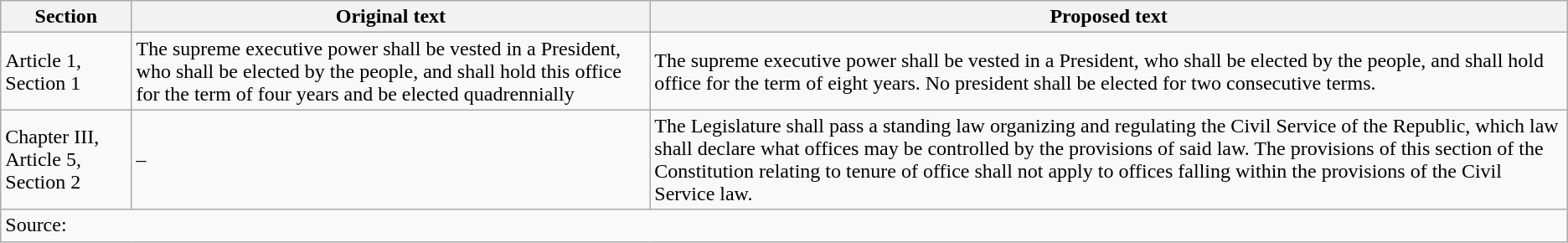<table class=wikitable>
<tr>
<th>Section</th>
<th>Original text</th>
<th>Proposed text</th>
</tr>
<tr>
<td> Article 1, Section 1</td>
<td>The supreme executive power shall be vested in a President, who shall be elected by the people, and shall hold this office for the term of four years and be elected quadrennially</td>
<td>The supreme executive power shall be vested in a President, who shall be elected by the people, and shall hold office for the term of eight years. No president shall be elected for two consecutive terms.</td>
</tr>
<tr>
<td>Chapter III, Article 5, Section 2</td>
<td>–</td>
<td>The Legislature shall pass a standing law organizing and regulating the Civil Service of the Republic, which law shall declare what offices may be controlled by the provisions of said law. The provisions of this section of the Constitution relating to tenure of office shall not apply to offices falling within the provisions of the Civil Service law.</td>
</tr>
<tr>
<td colspan=3>Source: </td>
</tr>
</table>
